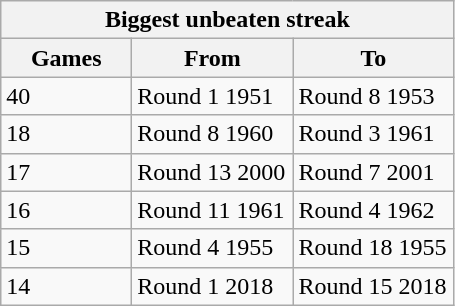<table class="wikitable">
<tr>
<th Colspan="3">Biggest unbeaten streak</th>
</tr>
<tr>
<th width="80">Games</th>
<th width="100">From</th>
<th width="100">To</th>
</tr>
<tr>
<td>40</td>
<td>Round 1 1951</td>
<td>Round 8 1953</td>
</tr>
<tr>
<td>18</td>
<td>Round 8 1960</td>
<td>Round 3 1961</td>
</tr>
<tr>
<td>17</td>
<td>Round 13 2000</td>
<td>Round 7 2001</td>
</tr>
<tr>
<td>16</td>
<td>Round 11 1961</td>
<td>Round 4 1962</td>
</tr>
<tr>
<td>15</td>
<td>Round 4 1955</td>
<td>Round 18 1955</td>
</tr>
<tr>
<td>14</td>
<td>Round 1 2018</td>
<td>Round 15 2018</td>
</tr>
</table>
